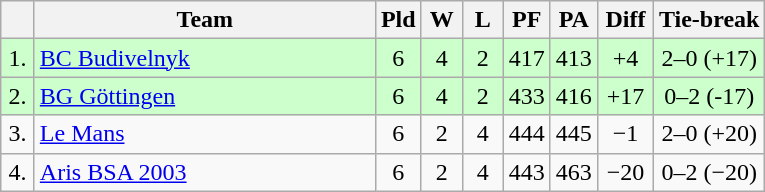<table class="wikitable" style="text-align:center">
<tr>
<th width=15></th>
<th width=220>Team</th>
<th width=20>Pld</th>
<th width=20>W</th>
<th width=20>L</th>
<th width=20>PF</th>
<th width=20>PA</th>
<th width=30>Diff</th>
<th>Tie-break</th>
</tr>
<tr style="background:#ccffcc;">
<td>1.</td>
<td align=left> <a href='#'>BC Budivelnyk</a></td>
<td>6</td>
<td>4</td>
<td>2</td>
<td>417</td>
<td>413</td>
<td>+4</td>
<td>2–0 (+17)</td>
</tr>
<tr style="background:#ccffcc;">
<td>2.</td>
<td align=left> <a href='#'>BG Göttingen</a></td>
<td>6</td>
<td>4</td>
<td>2</td>
<td>433</td>
<td>416</td>
<td>+17</td>
<td>0–2 (-17)</td>
</tr>
<tr>
<td>3.</td>
<td align=left> <a href='#'>Le Mans</a></td>
<td>6</td>
<td>2</td>
<td>4</td>
<td>444</td>
<td>445</td>
<td>−1</td>
<td>2–0 (+20)</td>
</tr>
<tr>
<td>4.</td>
<td align=left> <a href='#'>Aris BSA 2003</a></td>
<td>6</td>
<td>2</td>
<td>4</td>
<td>443</td>
<td>463</td>
<td>−20</td>
<td>0–2 (−20)</td>
</tr>
</table>
